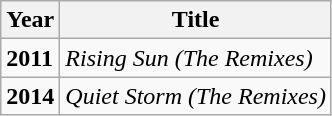<table class="wikitable">
<tr>
<th>Year</th>
<th>Title</th>
</tr>
<tr>
<td><strong>2011</strong></td>
<td><em>Rising Sun (The Remixes)</em></td>
</tr>
<tr>
<td><strong>2014</strong></td>
<td><em>Quiet Storm (The Remixes)</em></td>
</tr>
</table>
